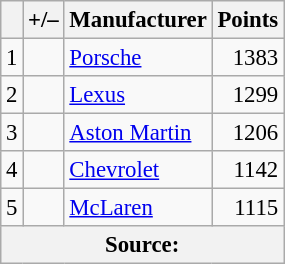<table class="wikitable" style="font-size: 95%;">
<tr>
<th scope="col"></th>
<th scope="col">+/–</th>
<th scope="col">Manufacturer</th>
<th scope="col">Points</th>
</tr>
<tr>
<td align=center>1</td>
<td align="left"></td>
<td> <a href='#'>Porsche</a></td>
<td align=right>1383</td>
</tr>
<tr>
<td align=center>2</td>
<td align="left"></td>
<td> <a href='#'>Lexus</a></td>
<td align=right>1299</td>
</tr>
<tr>
<td align=center>3</td>
<td align="left"></td>
<td> <a href='#'>Aston Martin</a></td>
<td align=right>1206</td>
</tr>
<tr>
<td align=center>4</td>
<td align="left"></td>
<td> <a href='#'>Chevrolet</a></td>
<td align=right>1142</td>
</tr>
<tr>
<td align=center>5</td>
<td align="left"></td>
<td> <a href='#'>McLaren</a></td>
<td align=right>1115</td>
</tr>
<tr>
<th colspan=5>Source:</th>
</tr>
</table>
